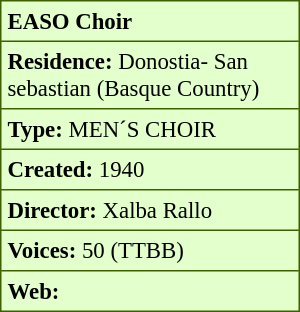<table border=1 align="right" cellpadding=4 cellspacing=0 width=200 style="margin: 0 0 1em 1em; background: #e2ffcc; border: 1px #3f6000 solid; border-collapse: collapse; font-size: 95%;">
<tr>
<td><strong>EASO Choir</strong></td>
</tr>
<tr>
<td><strong>Residence:</strong>       Donostia- San sebastian (Basque Country)</td>
</tr>
<tr>
<td><strong>Type:</strong>       MEN´S CHOIR</td>
</tr>
<tr>
<td><strong>Created:</strong> 1940</td>
</tr>
<tr>
<td><strong>Director:</strong> Xalba Rallo</td>
</tr>
<tr>
<td><strong>Voices:</strong>     50 (TTBB)</td>
</tr>
<tr>
<td><strong>Web:</strong>       </td>
</tr>
</table>
